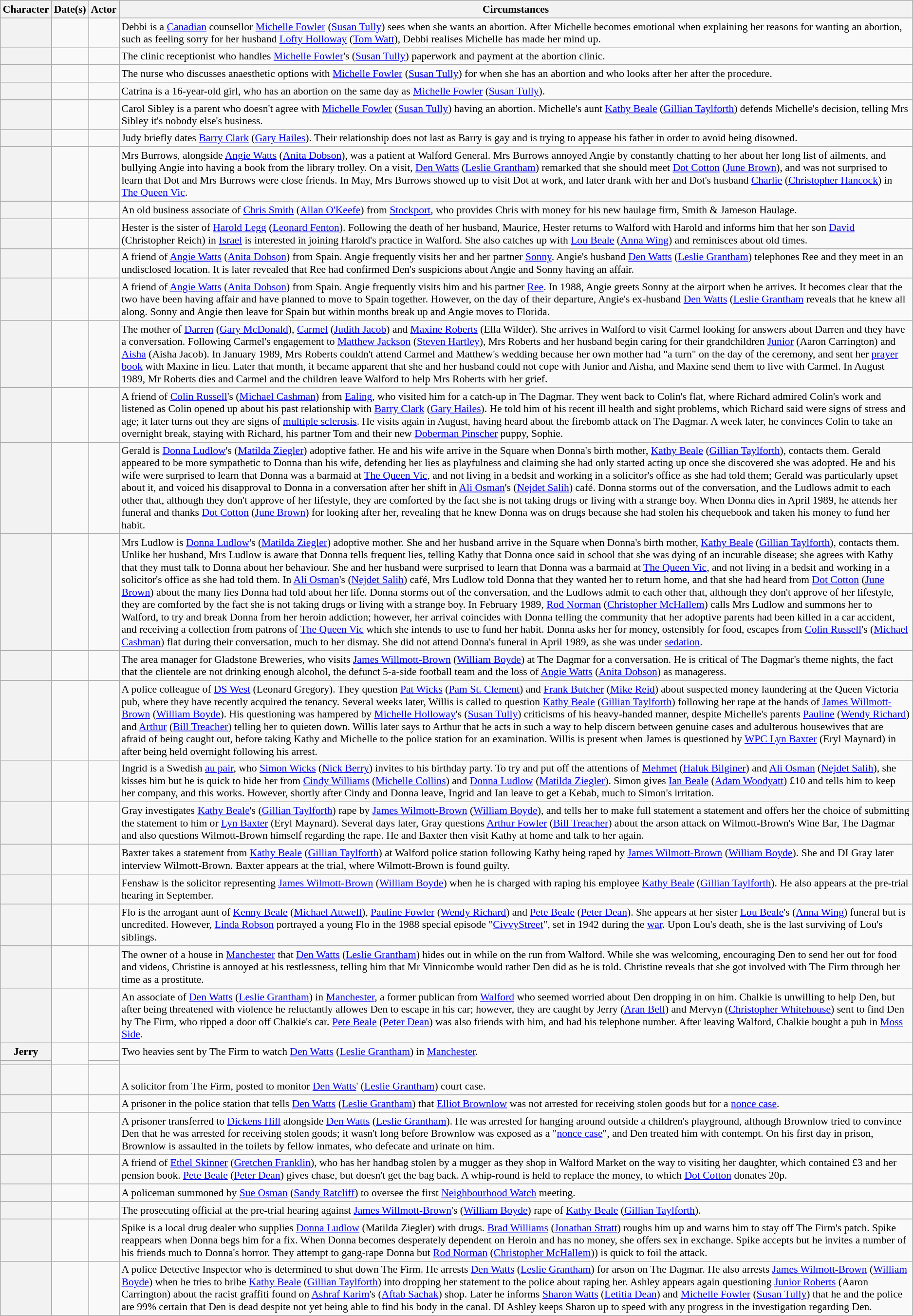<table class="wikitable plainrowheaders" style="font-size:90%">
<tr>
<th scope="col">Character</th>
<th scope="col">Date(s)</th>
<th scope="col">Actor</th>
<th scope="col">Circumstances</th>
</tr>
<tr>
<th scope="row"></th>
<td></td>
<td></td>
<td> Debbi is a <a href='#'>Canadian</a> counsellor <a href='#'>Michelle Fowler</a> (<a href='#'>Susan Tully</a>) sees when she wants an abortion. After Michelle becomes emotional when explaining her reasons for wanting an abortion, such as feeling sorry for her husband <a href='#'>Lofty Holloway</a> (<a href='#'>Tom Watt</a>), Debbi realises Michelle has made her mind up.</td>
</tr>
<tr>
<th scope="row"></th>
<td></td>
<td></td>
<td> The clinic receptionist who handles <a href='#'>Michelle Fowler</a>'s (<a href='#'>Susan Tully</a>) paperwork and payment at the abortion clinic.</td>
</tr>
<tr>
<th scope="row"></th>
<td></td>
<td></td>
<td> The nurse who discusses anaesthetic options with <a href='#'>Michelle Fowler</a> (<a href='#'>Susan Tully</a>) for when she has an abortion and who looks after her after the procedure.</td>
</tr>
<tr>
<th scope="row"></th>
<td></td>
<td></td>
<td> Catrina is a 16-year-old girl, who has an abortion on the same day as <a href='#'>Michelle Fowler</a> (<a href='#'>Susan Tully</a>).</td>
</tr>
<tr>
<th scope="row"></th>
<td></td>
<td></td>
<td> Carol Sibley is a parent who doesn't agree with <a href='#'>Michelle Fowler</a> (<a href='#'>Susan Tully</a>) having an abortion. Michelle's aunt <a href='#'>Kathy Beale</a> (<a href='#'>Gillian Taylforth</a>) defends Michelle's decision, telling Mrs Sibley it's nobody else's business.</td>
</tr>
<tr>
<th scope="row"></th>
<td></td>
<td></td>
<td> Judy briefly dates <a href='#'>Barry Clark</a> (<a href='#'>Gary Hailes</a>). Their relationship does not last as Barry is gay and is trying to appease his father in order to avoid being disowned.</td>
</tr>
<tr>
<th scope="row"></th>
<td></td>
<td></td>
<td> Mrs Burrows, alongside <a href='#'>Angie Watts</a> (<a href='#'>Anita Dobson</a>), was a patient at Walford General. Mrs Burrows annoyed Angie by constantly chatting to her about her long list of ailments, and bullying Angie into having a book from the library trolley. On a visit, <a href='#'>Den Watts</a> (<a href='#'>Leslie Grantham</a>) remarked that she should meet <a href='#'>Dot Cotton</a> (<a href='#'>June Brown</a>), and was not surprised to learn that Dot and Mrs Burrows were close friends. In May, Mrs Burrows showed up to visit Dot at work, and later drank with her and Dot's husband <a href='#'>Charlie</a> (<a href='#'>Christopher Hancock</a>) in <a href='#'>The Queen Vic</a>.</td>
</tr>
<tr>
<th scope="row"></th>
<td></td>
<td></td>
<td> An old business associate of <a href='#'>Chris Smith</a> (<a href='#'>Allan O'Keefe</a>) from <a href='#'>Stockport</a>, who provides Chris with money for his new haulage firm, Smith & Jameson Haulage.</td>
</tr>
<tr>
<th scope="row"></th>
<td></td>
<td></td>
<td> Hester is the sister of <a href='#'>Harold Legg</a> (<a href='#'>Leonard Fenton</a>). Following the death of her husband, Maurice, Hester returns to Walford with Harold and informs him that her son <a href='#'>David</a> (Christopher Reich) in <a href='#'>Israel</a> is interested in joining Harold's practice in Walford. She also catches up with <a href='#'>Lou Beale</a> (<a href='#'>Anna Wing</a>) and reminisces about old times.</td>
</tr>
<tr>
<th scope="row"></th>
<td></td>
<td></td>
<td> A friend of <a href='#'>Angie Watts</a> (<a href='#'>Anita Dobson</a>) from Spain. Angie frequently visits her and her partner <a href='#'>Sonny</a>. Angie's husband <a href='#'>Den Watts</a> (<a href='#'>Leslie Grantham</a>) telephones Ree and they meet in an undisclosed location. It is later revealed that Ree had confirmed Den's suspicions about Angie and Sonny having an affair.</td>
</tr>
<tr>
<th scope="row"></th>
<td></td>
<td></td>
<td> A friend of <a href='#'>Angie Watts</a> (<a href='#'>Anita Dobson</a>) from Spain. Angie frequently visits him and his partner <a href='#'>Ree</a>. In 1988, Angie greets Sonny at the airport when he arrives. It becomes clear that the two have been having affair and have planned to move to Spain together. However, on the day of their departure, Angie's ex-husband <a href='#'>Den Watts</a> (<a href='#'>Leslie Grantham</a> reveals that he knew all along. Sonny and Angie then leave for Spain but within months break up and Angie moves to Florida.</td>
</tr>
<tr>
<th scope="row"></th>
<td></td>
<td></td>
<td> The mother of <a href='#'>Darren</a> (<a href='#'>Gary McDonald</a>), <a href='#'>Carmel</a> (<a href='#'>Judith Jacob</a>) and <a href='#'>Maxine Roberts</a> (Ella Wilder). She arrives in Walford to visit Carmel looking for answers about Darren and they have a conversation. Following Carmel's engagement to <a href='#'>Matthew Jackson</a> (<a href='#'>Steven Hartley</a>), Mrs Roberts and her husband begin caring for their grandchildren <a href='#'>Junior</a> (Aaron Carrington) and <a href='#'>Aisha</a> (Aisha Jacob). In January 1989, Mrs Roberts couldn't attend Carmel and Matthew's wedding because her own mother had "a turn" on the day of the ceremony, and sent her <a href='#'>prayer book</a> with Maxine in lieu. Later that month, it became apparent that she and her husband could not cope with Junior and Aisha, and Maxine send them to live with Carmel. In August 1989, Mr Roberts dies and Carmel and the children leave Walford to help Mrs Roberts with her grief.</td>
</tr>
<tr>
<th scope="row"></th>
<td></td>
<td></td>
<td> A friend of <a href='#'>Colin Russell</a>'s (<a href='#'>Michael Cashman</a>) from <a href='#'>Ealing</a>, who visited him for a catch-up in The Dagmar. They went back to Colin's flat, where Richard admired Colin's work and listened as Colin opened up about his past relationship with <a href='#'>Barry Clark</a> (<a href='#'>Gary Hailes</a>). He told him of his recent ill health and sight problems, which Richard said were signs of stress and age; it later turns out they are signs of <a href='#'>multiple sclerosis</a>. He visits again in August, having heard about the firebomb attack on The Dagmar. A week later, he convinces Colin to take an overnight break, staying with Richard, his partner Tom and their new <a href='#'>Doberman Pinscher</a> puppy, Sophie.</td>
</tr>
<tr>
<th scope="row"></th>
<td></td>
<td></td>
<td> Gerald is <a href='#'>Donna Ludlow</a>'s (<a href='#'>Matilda Ziegler</a>) adoptive father. He and his wife arrive in the Square when Donna's birth mother, <a href='#'>Kathy Beale</a> (<a href='#'>Gillian Taylforth</a>), contacts them. Gerald appeared to be more sympathetic to Donna than his wife, defending her lies as playfulness and claiming she had only started acting up once she discovered she was adopted. He and his wife were surprised to learn that Donna was a barmaid at <a href='#'>The Queen Vic</a>, and not living in a bedsit and working in a solicitor's office as she had told them; Gerald was particularly upset about it, and voiced his disapproval to Donna in a conversation after her shift in <a href='#'>Ali Osman</a>'s (<a href='#'>Nejdet Salih</a>) café. Donna storms out of the conversation, and the Ludlows admit to each other that, although they don't approve of her lifestyle, they are comforted by the fact she is not taking drugs or living with a strange boy. When Donna dies in April 1989, he attends her funeral and thanks <a href='#'>Dot Cotton</a> (<a href='#'>June Brown</a>) for looking after her, revealing that he knew Donna was on drugs because she had stolen his chequebook and taken his money to fund her habit.</td>
</tr>
<tr>
<th scope="row"></th>
<td></td>
<td></td>
<td> Mrs Ludlow is <a href='#'>Donna Ludlow</a>'s (<a href='#'>Matilda Ziegler</a>) adoptive mother. She and her husband arrive in the Square when Donna's birth mother, <a href='#'>Kathy Beale</a> (<a href='#'>Gillian Taylforth</a>), contacts them. Unlike her husband, Mrs Ludlow is aware that Donna tells frequent lies, telling Kathy that Donna once said in school that she was dying of an incurable disease; she agrees with Kathy that they must talk to Donna about her behaviour. She and her husband were surprised to learn that Donna was a barmaid at <a href='#'>The Queen Vic</a>, and not living in a bedsit and working in a solicitor's office as she had told them. In <a href='#'>Ali Osman</a>'s (<a href='#'>Nejdet Salih</a>) café, Mrs Ludlow told Donna that they wanted her to return home, and that she had heard from <a href='#'>Dot Cotton</a> (<a href='#'>June Brown</a>) about the many lies Donna had told about her life. Donna storms out of the conversation, and the Ludlows admit to each other that, although they don't approve of her lifestyle, they are comforted by the fact she is not taking drugs or living with a strange boy. In February 1989, <a href='#'>Rod Norman</a> (<a href='#'>Christopher McHallem</a>) calls Mrs Ludlow and summons her to Walford, to try and break Donna from her heroin addiction; however, her arrival coincides with Donna telling the community that her adoptive parents had been killed in a car accident, and receiving a collection from patrons of <a href='#'>The Queen Vic</a> which she intends to use to fund her habit. Donna asks her for money, ostensibly for food, escapes from <a href='#'>Colin Russell</a>'s (<a href='#'>Michael Cashman</a>) flat during their conversation, much to her dismay. She did not attend Donna's funeral in April 1989, as she was under <a href='#'>sedation</a>.</td>
</tr>
<tr>
<th scope="row"></th>
<td></td>
<td></td>
<td> The area manager for Gladstone Breweries, who visits <a href='#'>James Willmott-Brown</a> (<a href='#'>William Boyde</a>) at The Dagmar for a conversation. He is critical of The Dagmar's theme nights, the fact that the clientele are not drinking enough alcohol, the defunct 5-a-side football team and the loss of <a href='#'>Angie Watts</a> (<a href='#'>Anita Dobson</a>) as manageress.</td>
</tr>
<tr>
<th scope="row"></th>
<td></td>
<td></td>
<td> A police colleague of <a href='#'>DS West</a> (Leonard Gregory). They question <a href='#'>Pat Wicks</a> (<a href='#'>Pam St. Clement</a>) and <a href='#'>Frank Butcher</a> (<a href='#'>Mike Reid</a>) about suspected money laundering at the Queen Victoria pub, where they have recently acquired the tenancy. Several weeks later, Willis is called to question <a href='#'>Kathy Beale</a> (<a href='#'>Gillian Taylforth</a>) following her rape at the hands of <a href='#'>James Willmott-Brown</a> (<a href='#'>William Boyde</a>). His questioning was hampered by <a href='#'>Michelle Holloway</a>'s (<a href='#'>Susan Tully</a>) criticisms of his heavy-handed manner, despite Michelle's parents <a href='#'>Pauline</a> (<a href='#'>Wendy Richard</a>) and <a href='#'>Arthur</a> (<a href='#'>Bill Treacher</a>) telling her to quieten down. Willis later says to Arthur that he acts in such a way to help discern between genuine cases and adulterous housewives that are afraid of being caught out, before taking Kathy and Michelle to the police station for an examination. Willis is present when James is questioned by <a href='#'>WPC Lyn Baxter</a> (Eryl Maynard) in after being held overnight following his arrest.</td>
</tr>
<tr>
<th scope="row"></th>
<td></td>
<td></td>
<td> Ingrid is a Swedish <a href='#'>au pair</a>, who <a href='#'>Simon Wicks</a> (<a href='#'>Nick Berry</a>) invites to his birthday party. To try and put off the attentions of <a href='#'>Mehmet</a> (<a href='#'>Haluk Bilginer</a>) and <a href='#'>Ali Osman</a> (<a href='#'>Nejdet Salih</a>), she kisses him but he is quick to hide her from <a href='#'>Cindy Williams</a> (<a href='#'>Michelle Collins</a>) and <a href='#'>Donna Ludlow</a> (<a href='#'>Matilda Ziegler</a>). Simon gives <a href='#'>Ian Beale</a> (<a href='#'>Adam Woodyatt</a>) £10 and tells him to keep her company, and this works. However, shortly after Cindy and Donna leave, Ingrid and Ian leave to get a Kebab, much to Simon's irritation.</td>
</tr>
<tr>
<th scope="row"></th>
<td></td>
<td></td>
<td> Gray investigates <a href='#'>Kathy Beale</a>'s (<a href='#'>Gillian Taylforth</a>) rape by <a href='#'>James Wilmott-Brown</a> (<a href='#'>William Boyde</a>), and tells her to make full statement a statement and offers her the choice of submitting the statement to him or <a href='#'>Lyn Baxter</a> (Eryl Maynard). Several days later, Gray questions <a href='#'>Arthur Fowler</a> (<a href='#'>Bill Treacher</a>) about the arson attack on Wilmott-Brown's Wine Bar, The Dagmar and also questions Wilmott-Brown himself regarding the rape. He and Baxter then visit Kathy at home and talk to her again.</td>
</tr>
<tr>
<th scope="row"></th>
<td></td>
<td></td>
<td> Baxter takes a statement from <a href='#'>Kathy Beale</a> (<a href='#'>Gillian Taylforth</a>) at Walford police station following Kathy being raped by <a href='#'>James Wilmott-Brown</a> (<a href='#'>William Boyde</a>). She and DI Gray later interview Wilmott-Brown. Baxter appears at the trial, where Wilmott-Brown is found guilty.</td>
</tr>
<tr>
<th scope="row"></th>
<td></td>
<td></td>
<td>Fenshaw is the solicitor representing <a href='#'>James Wilmott-Brown</a> (<a href='#'>William Boyde</a>) when he is charged with raping his employee <a href='#'>Kathy Beale</a> (<a href='#'>Gillian Taylforth</a>). He also appears at the pre-trial hearing in September.</td>
</tr>
<tr>
<th scope="row"></th>
<td></td>
<td></td>
<td> Flo is the arrogant aunt of <a href='#'>Kenny Beale</a> (<a href='#'>Michael Attwell</a>), <a href='#'>Pauline Fowler</a> (<a href='#'>Wendy Richard</a>) and <a href='#'>Pete Beale</a> (<a href='#'>Peter Dean</a>). She appears at her sister <a href='#'>Lou Beale</a>'s (<a href='#'>Anna Wing</a>) funeral but is uncredited. However, <a href='#'>Linda Robson</a> portrayed a young Flo in the 1988 special episode "<a href='#'>CivvyStreet</a>", set in 1942 during the <a href='#'>war</a>. Upon Lou's death, she is the last surviving of Lou's siblings.</td>
</tr>
<tr>
<th scope="row"></th>
<td></td>
<td></td>
<td> The owner of a house in <a href='#'>Manchester</a> that <a href='#'>Den Watts</a> (<a href='#'>Leslie Grantham</a>) hides out in while on the run from Walford. While she was welcoming, encouraging Den to send her out for food and videos, Christine is annoyed at his restlessness, telling him that Mr Vinnicombe would rather Den did as he is told. Christine reveals that she got involved with The Firm through her time as a prostitute.</td>
</tr>
<tr>
<th scope="row"></th>
<td></td>
<td></td>
<td> An associate of <a href='#'>Den Watts</a> (<a href='#'>Leslie Grantham</a>) in <a href='#'>Manchester</a>, a former publican from <a href='#'>Walford</a> who seemed worried about Den dropping in on him. Chalkie is unwilling to help Den, but after being threatened with violence he reluctantly allowes Den to escape in his car; however, they are caught by Jerry (<a href='#'>Aran Bell</a>) and Mervyn (<a href='#'>Christopher Whitehouse</a>) sent to find Den by The Firm, who ripped a door off Chalkie's car. <a href='#'>Pete Beale</a> (<a href='#'>Peter Dean</a>) was also friends with him, and had his telephone number. After leaving Walford, Chalkie bought a pub in <a href='#'>Moss Side</a>.</td>
</tr>
<tr valign="top">
<th scope="row">Jerry</th>
<td rowspan="2"><br></td>
<td></td>
<td rowspan="2">Two heavies sent by The Firm to watch <a href='#'>Den Watts</a> (<a href='#'>Leslie Grantham</a>) in <a href='#'>Manchester</a>.</td>
</tr>
<tr valign="top">
<th scope="row"></th>
<td></td>
</tr>
<tr>
<th scope="row"></th>
<td></td>
<td></td>
<td> <br>A solicitor from The Firm, posted to monitor <a href='#'>Den Watts</a>' (<a href='#'>Leslie Grantham</a>) court case.</td>
</tr>
<tr>
<th scope="row"></th>
<td></td>
<td></td>
<td> A prisoner in the police station that tells <a href='#'>Den Watts</a> (<a href='#'>Leslie Grantham</a>) that <a href='#'>Elliot Brownlow</a> was not arrested for receiving stolen goods but for a <a href='#'>nonce case</a>.</td>
</tr>
<tr>
<th scope="row"></th>
<td></td>
<td></td>
<td> A prisoner transferred to <a href='#'>Dickens Hill</a> alongside <a href='#'>Den Watts</a> (<a href='#'>Leslie Grantham</a>). He was arrested for hanging around outside a children's playground, although Brownlow tried to convince Den that he was arrested for receiving stolen goods; it wasn't long before Brownlow was exposed as a "<a href='#'>nonce case</a>", and Den treated him with contempt. On his first day in prison, Brownlow is assaulted in the toilets by fellow inmates, who defecate and urinate on him.</td>
</tr>
<tr>
<th scope="row"></th>
<td></td>
<td></td>
<td> A friend of <a href='#'>Ethel Skinner</a> (<a href='#'>Gretchen Franklin</a>), who has her handbag stolen by a mugger as they shop in Walford Market on the way to visiting her daughter, which contained £3 and her pension book. <a href='#'>Pete Beale</a> (<a href='#'>Peter Dean</a>) gives chase, but doesn't get the bag back. A whip-round is held to replace the money, to which <a href='#'>Dot Cotton</a> donates 20p.</td>
</tr>
<tr>
<th scope="row"></th>
<td></td>
<td></td>
<td> A policeman summoned by <a href='#'>Sue Osman</a> (<a href='#'>Sandy Ratcliff</a>) to oversee the first <a href='#'>Neighbourhood Watch</a> meeting.</td>
</tr>
<tr>
<th scope="row"></th>
<td></td>
<td></td>
<td>The prosecuting official at the pre-trial hearing against <a href='#'>James Willmott-Brown</a>'s (<a href='#'>William Boyde</a>) rape of <a href='#'>Kathy Beale</a> (<a href='#'>Gillian Taylforth</a>).</td>
</tr>
<tr>
<th scope="row"></th>
<td></td>
<td></td>
<td> Spike is a local drug dealer who supplies <a href='#'>Donna Ludlow</a> (Matilda Ziegler) with drugs. <a href='#'>Brad Williams</a> (<a href='#'>Jonathan Stratt</a>) roughs him up and warns him to stay off The Firm's patch. Spike reappears when Donna begs him for a fix. When Donna becomes desperately dependent on Heroin and has no money, she offers sex in exchange. Spike accepts but he invites a number of his friends much to Donna's horror. They attempt to gang-rape Donna but <a href='#'>Rod Norman</a> (<a href='#'>Christopher McHallem</a>)) is quick to foil the attack.</td>
</tr>
<tr>
<th scope="row"></th>
<td></td>
<td></td>
<td> A police Detective Inspector who is determined to shut down The Firm. He arrests <a href='#'>Den Watts</a> (<a href='#'>Leslie Grantham</a>) for arson on The Dagmar. He also arrests <a href='#'>James Wilmott-Brown</a> (<a href='#'>William Boyde</a>) when he tries to bribe <a href='#'>Kathy Beale</a> (<a href='#'>Gillian Taylforth</a>) into dropping her statement to the police about raping her. Ashley appears again questioning <a href='#'>Junior Roberts</a> (Aaron Carrington) about the racist graffiti found on <a href='#'>Ashraf Karim</a>'s (<a href='#'>Aftab Sachak</a>) shop. Later he informs <a href='#'>Sharon Watts</a> (<a href='#'>Letitia Dean</a>) and <a href='#'>Michelle Fowler</a> (<a href='#'>Susan Tully</a>) that he and the police are 99% certain that Den is dead despite not yet being able to find his body in the canal. DI Ashley keeps Sharon up to speed with any progress in the investigation regarding Den.</td>
</tr>
</table>
